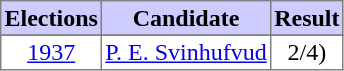<table class="toccolours" border=1 cellspacing=0 cellpadding=2 style="text-align:center; border-collapse:collapse;">
<tr style="background:#ccccff">
<th>Elections</th>
<th>Candidate</th>
<th>Result</th>
</tr>
<tr style="background:#ccccff">
</tr>
<tr>
<td><a href='#'>1937</a></td>
<td rowspan=1><a href='#'>P. E. Svinhufvud</a></td>
<td>2/4)</td>
</tr>
</table>
